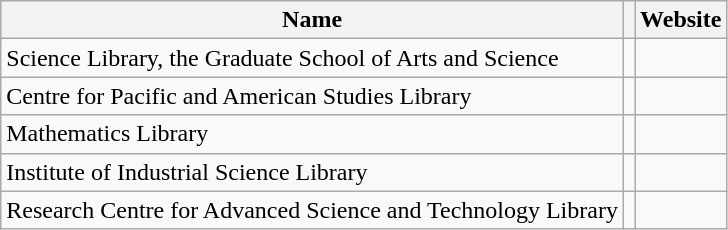<table class="wikitable">
<tr>
<th>Name</th>
<th></th>
<th>Website</th>
</tr>
<tr>
<td>Science Library, the Graduate School of Arts and Science</td>
<td></td>
<td></td>
</tr>
<tr>
<td>Centre for Pacific and American Studies Library</td>
<td></td>
<td></td>
</tr>
<tr>
<td>Mathematics Library</td>
<td></td>
<td></td>
</tr>
<tr>
<td>Institute of Industrial Science Library</td>
<td></td>
<td></td>
</tr>
<tr>
<td>Research Centre for Advanced Science and Technology Library</td>
<td></td>
<td></td>
</tr>
</table>
